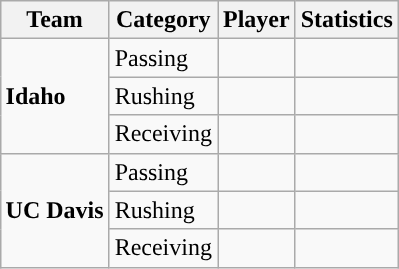<table class="wikitable" style="float: right;">
<tr>
<th>Team</th>
<th>Category</th>
<th>Player</th>
<th>Statistics</th>
</tr>
<tr>
<td rowspan=3><strong>Idaho</strong></td>
<td>Passing</td>
<td></td>
<td></td>
</tr>
<tr>
<td>Rushing</td>
<td></td>
<td></td>
</tr>
<tr>
<td>Receiving</td>
<td></td>
<td></td>
</tr>
<tr>
<td rowspan=3><strong>UC Davis</strong></td>
<td>Passing</td>
<td></td>
<td></td>
</tr>
<tr>
<td>Rushing</td>
<td></td>
<td></td>
</tr>
<tr>
<td>Receiving</td>
<td></td>
<td></td>
</tr>
</table>
